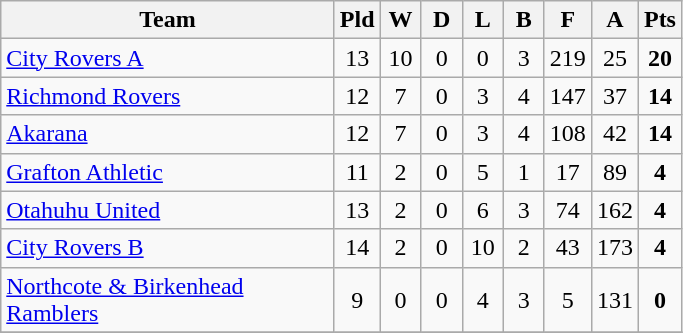<table class="wikitable" style="text-align:center;">
<tr>
<th width=215>Team</th>
<th width=20 abbr="Played">Pld</th>
<th width=20 abbr="Won">W</th>
<th width=20 abbr="Drawn">D</th>
<th width=20 abbr="Lost">L</th>
<th width=20 abbr="Bye">B</th>
<th width=20 abbr="For">F</th>
<th width=20 abbr="Against">A</th>
<th width=20 abbr="Points">Pts</th>
</tr>
<tr>
<td style="text-align:left;"><a href='#'>City Rovers A</a></td>
<td>13</td>
<td>10</td>
<td>0</td>
<td>0</td>
<td>3</td>
<td>219</td>
<td>25</td>
<td><strong>20</strong></td>
</tr>
<tr>
<td style="text-align:left;"><a href='#'>Richmond Rovers</a></td>
<td>12</td>
<td>7</td>
<td>0</td>
<td>3</td>
<td>4</td>
<td>147</td>
<td>37</td>
<td><strong>14</strong></td>
</tr>
<tr>
<td style="text-align:left;"><a href='#'>Akarana</a></td>
<td>12</td>
<td>7</td>
<td>0</td>
<td>3</td>
<td>4</td>
<td>108</td>
<td>42</td>
<td><strong>14</strong></td>
</tr>
<tr>
<td style="text-align:left;"><a href='#'>Grafton Athletic</a></td>
<td>11</td>
<td>2</td>
<td>0</td>
<td>5</td>
<td>1</td>
<td>17</td>
<td>89</td>
<td><strong>4</strong></td>
</tr>
<tr>
<td style="text-align:left;"><a href='#'>Otahuhu United</a></td>
<td>13</td>
<td>2</td>
<td>0</td>
<td>6</td>
<td>3</td>
<td>74</td>
<td>162</td>
<td><strong>4</strong></td>
</tr>
<tr>
<td style="text-align:left;"><a href='#'>City Rovers B</a></td>
<td>14</td>
<td>2</td>
<td>0</td>
<td>10</td>
<td>2</td>
<td>43</td>
<td>173</td>
<td><strong>4</strong></td>
</tr>
<tr>
<td style="text-align:left;"><a href='#'>Northcote & Birkenhead Ramblers</a></td>
<td>9</td>
<td>0</td>
<td>0</td>
<td>4</td>
<td>3</td>
<td>5</td>
<td>131</td>
<td><strong>0</strong></td>
</tr>
<tr>
</tr>
</table>
